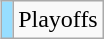<table class="wikitable" style="text-align:center;margin-left:1em;float:right">
<tr>
<td bgcolor=#97DEFF></td>
<td>Playoffs</td>
</tr>
</table>
